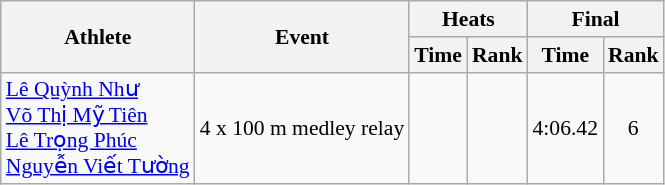<table class="wikitable" style="font-size:90%">
<tr>
<th rowspan="2">Athlete</th>
<th rowspan="2">Event</th>
<th colspan="2">Heats</th>
<th colspan="2">Final</th>
</tr>
<tr>
<th>Time</th>
<th>Rank</th>
<th>Time</th>
<th>Rank</th>
</tr>
<tr align="center">
<td rowspan="2" align="left"><a href='#'>Lê Quỳnh Như</a><br><a href='#'>Võ Thị Mỹ Tiên</a><br><a href='#'>Lê Trọng Phúc</a><br><a href='#'>Nguyễn Viết Tường</a></td>
<td align="left">4 x 100 m medley relay</td>
<td></td>
<td></td>
<td>4:06.42</td>
<td>6</td>
</tr>
</table>
